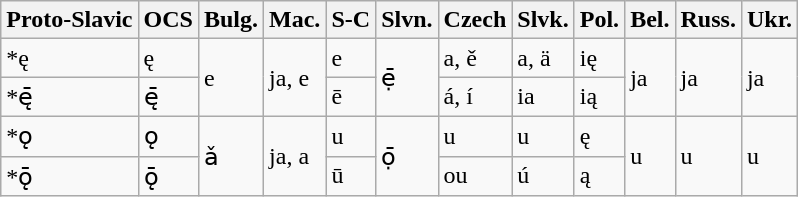<table class="wikitable">
<tr>
<th>Proto-Slavic</th>
<th>OCS</th>
<th>Bulg.</th>
<th>Mac.</th>
<th>S-C</th>
<th>Slvn.</th>
<th>Czech</th>
<th>Slvk.</th>
<th>Pol.</th>
<th>Bel.</th>
<th>Russ.</th>
<th>Ukr.</th>
</tr>
<tr>
<td>*ę</td>
<td>ę</td>
<td rowspan=2>e</td>
<td rowspan=2>ja, e</td>
<td>e</td>
<td rowspan=2>ẹ̄</td>
<td>a, ě</td>
<td>a, ä</td>
<td>ię</td>
<td rowspan=2>ja</td>
<td rowspan=2>ja</td>
<td rowspan=2>ja</td>
</tr>
<tr>
<td>*ę̄</td>
<td>ę̄</td>
<td>ē</td>
<td>á, í</td>
<td>ia</td>
<td>ią</td>
</tr>
<tr>
<td>*ǫ</td>
<td>ǫ</td>
<td rowspan=2>ǎ</td>
<td rowspan=2>ja, a</td>
<td>u</td>
<td rowspan=2>ọ̄</td>
<td>u</td>
<td>u</td>
<td>ę</td>
<td rowspan=2>u</td>
<td rowspan=2>u</td>
<td rowspan=2>u</td>
</tr>
<tr>
<td>*ǭ</td>
<td>ǭ</td>
<td>ū</td>
<td>ou</td>
<td>ú</td>
<td>ą</td>
</tr>
</table>
